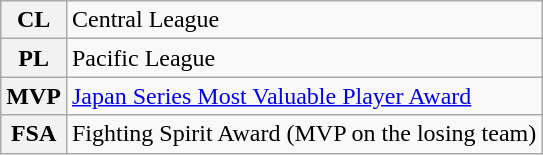<table class="wikitable plainrowheaders">
<tr>
<th scope="row">CL</th>
<td>Central League</td>
</tr>
<tr>
<th scope="row">PL</th>
<td>Pacific League</td>
</tr>
<tr>
<th scope="row">MVP</th>
<td><a href='#'>Japan Series Most Valuable Player Award</a></td>
</tr>
<tr>
<th scope="row">FSA</th>
<td>Fighting Spirit Award (MVP on the losing team)</td>
</tr>
</table>
